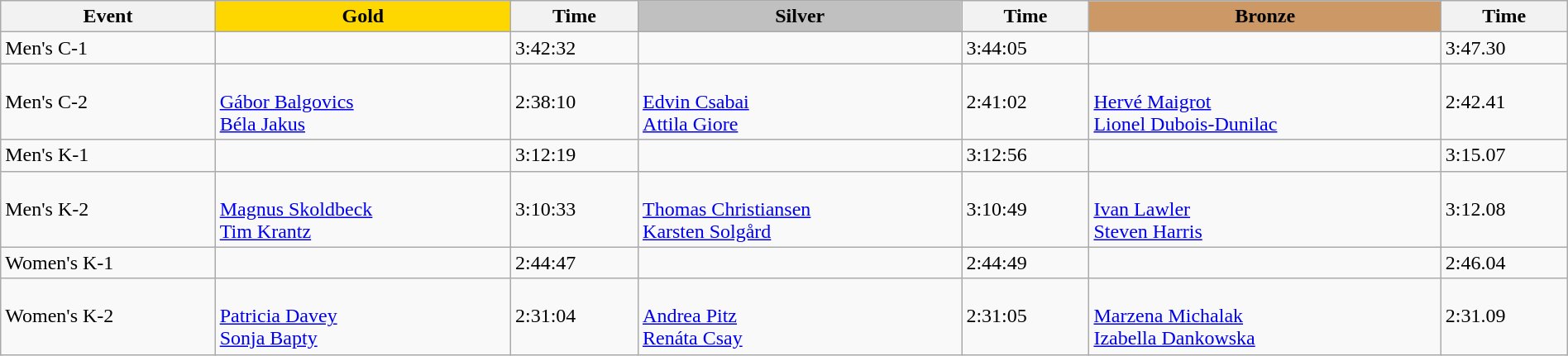<table class="wikitable" width=100%>
<tr>
<th>Event</th>
<td align=center bgcolor="gold"><strong>Gold</strong></td>
<th>Time</th>
<td align=center bgcolor="silver"><strong>Silver</strong></td>
<th>Time</th>
<td align=center bgcolor="CC9966"><strong>Bronze</strong></td>
<th>Time</th>
</tr>
<tr>
<td>Men's C-1</td>
<td></td>
<td>3:42:32</td>
<td></td>
<td>3:44:05</td>
<td></td>
<td>3:47.30</td>
</tr>
<tr>
<td>Men's C-2</td>
<td><br><a href='#'>Gábor Balgovics</a><br><a href='#'>Béla Jakus</a></td>
<td>2:38:10</td>
<td><br><a href='#'>Edvin Csabai</a><br><a href='#'>Attila Giore</a></td>
<td>2:41:02</td>
<td><br><a href='#'>Hervé Maigrot</a><br><a href='#'>Lionel Dubois-Dunilac</a></td>
<td>2:42.41</td>
</tr>
<tr>
<td>Men's K-1</td>
<td></td>
<td>3:12:19</td>
<td></td>
<td>3:12:56</td>
<td></td>
<td>3:15.07</td>
</tr>
<tr>
<td>Men's K-2</td>
<td><br><a href='#'>Magnus Skoldbeck</a><br><a href='#'>Tim Krantz</a></td>
<td>3:10:33</td>
<td><br><a href='#'>Thomas Christiansen</a><br><a href='#'>Karsten Solgård</a></td>
<td>3:10:49</td>
<td><br><a href='#'>Ivan Lawler</a><br><a href='#'>Steven Harris</a></td>
<td>3:12.08</td>
</tr>
<tr>
<td>Women's K-1</td>
<td></td>
<td>2:44:47</td>
<td></td>
<td>2:44:49</td>
<td></td>
<td>2:46.04</td>
</tr>
<tr>
<td>Women's K-2</td>
<td><br><a href='#'>Patricia Davey</a><br><a href='#'>Sonja Bapty</a></td>
<td>2:31:04</td>
<td><br><a href='#'>Andrea Pitz</a><br><a href='#'>Renáta Csay</a></td>
<td>2:31:05</td>
<td><br><a href='#'>Marzena Michalak</a><br><a href='#'>Izabella Dankowska</a></td>
<td>2:31.09</td>
</tr>
</table>
